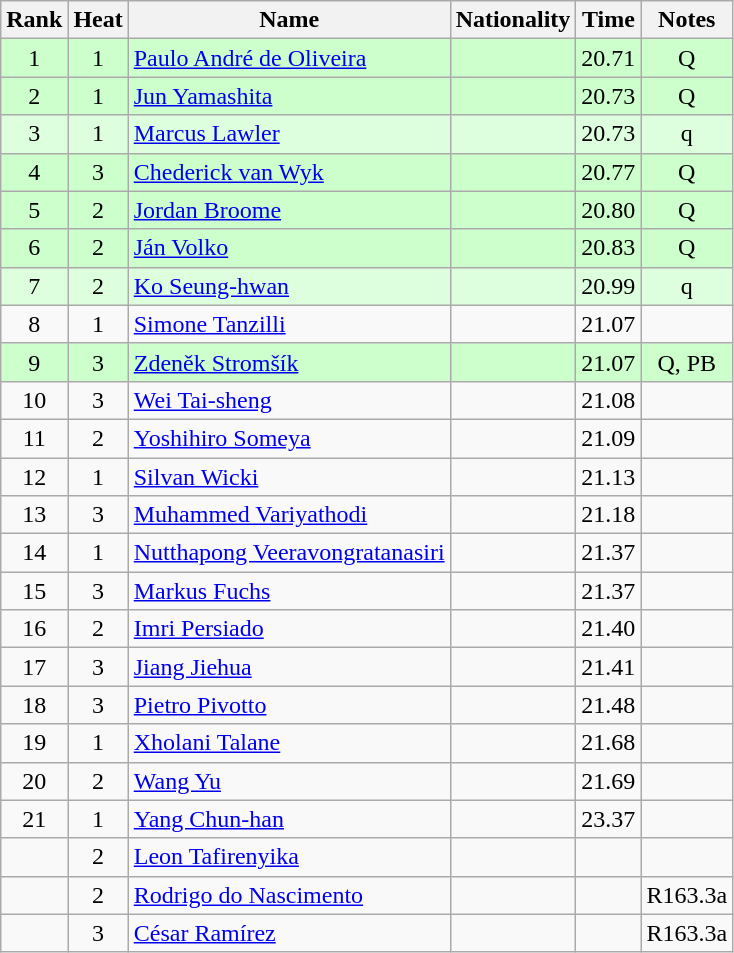<table class="wikitable sortable" style="text-align:center">
<tr>
<th>Rank</th>
<th>Heat</th>
<th>Name</th>
<th>Nationality</th>
<th>Time</th>
<th>Notes</th>
</tr>
<tr bgcolor=ccffcc>
<td>1</td>
<td>1</td>
<td align=left><a href='#'>Paulo André de Oliveira</a></td>
<td align=left></td>
<td>20.71</td>
<td>Q</td>
</tr>
<tr bgcolor=ccffcc>
<td>2</td>
<td>1</td>
<td align=left><a href='#'>Jun Yamashita</a></td>
<td align=left></td>
<td>20.73</td>
<td>Q</td>
</tr>
<tr bgcolor=ddffdd>
<td>3</td>
<td>1</td>
<td align=left><a href='#'>Marcus Lawler</a></td>
<td align=left></td>
<td>20.73</td>
<td>q</td>
</tr>
<tr bgcolor=ccffcc>
<td>4</td>
<td>3</td>
<td align=left><a href='#'>Chederick van Wyk</a></td>
<td align=left></td>
<td>20.77</td>
<td>Q</td>
</tr>
<tr bgcolor=ccffcc>
<td>5</td>
<td>2</td>
<td align=left><a href='#'>Jordan Broome</a></td>
<td align=left></td>
<td>20.80</td>
<td>Q</td>
</tr>
<tr bgcolor=ccffcc>
<td>6</td>
<td>2</td>
<td align=left><a href='#'>Ján Volko</a></td>
<td align=left></td>
<td>20.83</td>
<td>Q</td>
</tr>
<tr bgcolor=ddffdd>
<td>7</td>
<td>2</td>
<td align=left><a href='#'>Ko Seung-hwan</a></td>
<td align=left></td>
<td>20.99</td>
<td>q</td>
</tr>
<tr>
<td>8</td>
<td>1</td>
<td align=left><a href='#'>Simone Tanzilli</a></td>
<td align=left></td>
<td>21.07</td>
<td></td>
</tr>
<tr bgcolor=ccffcc>
<td>9</td>
<td>3</td>
<td align=left><a href='#'>Zdeněk Stromšík</a></td>
<td align=left></td>
<td>21.07</td>
<td>Q, PB</td>
</tr>
<tr>
<td>10</td>
<td>3</td>
<td align=left><a href='#'>Wei Tai-sheng</a></td>
<td align=left></td>
<td>21.08</td>
<td></td>
</tr>
<tr>
<td>11</td>
<td>2</td>
<td align=left><a href='#'>Yoshihiro Someya</a></td>
<td align=left></td>
<td>21.09</td>
<td></td>
</tr>
<tr>
<td>12</td>
<td>1</td>
<td align=left><a href='#'>Silvan Wicki</a></td>
<td align=left></td>
<td>21.13</td>
<td></td>
</tr>
<tr>
<td>13</td>
<td>3</td>
<td align=left><a href='#'>Muhammed Variyathodi</a></td>
<td align=left></td>
<td>21.18</td>
<td></td>
</tr>
<tr>
<td>14</td>
<td>1</td>
<td align=left><a href='#'>Nutthapong Veeravongratanasiri</a></td>
<td align=left></td>
<td>21.37</td>
<td></td>
</tr>
<tr>
<td>15</td>
<td>3</td>
<td align=left><a href='#'>Markus Fuchs</a></td>
<td align=left></td>
<td>21.37</td>
<td></td>
</tr>
<tr>
<td>16</td>
<td>2</td>
<td align=left><a href='#'>Imri Persiado</a></td>
<td align=left></td>
<td>21.40</td>
<td></td>
</tr>
<tr>
<td>17</td>
<td>3</td>
<td align=left><a href='#'>Jiang Jiehua</a></td>
<td align=left></td>
<td>21.41</td>
<td></td>
</tr>
<tr>
<td>18</td>
<td>3</td>
<td align=left><a href='#'>Pietro Pivotto</a></td>
<td align=left></td>
<td>21.48</td>
<td></td>
</tr>
<tr>
<td>19</td>
<td>1</td>
<td align=left><a href='#'>Xholani Talane</a></td>
<td align=left></td>
<td>21.68</td>
<td></td>
</tr>
<tr>
<td>20</td>
<td>2</td>
<td align=left><a href='#'>Wang Yu</a></td>
<td align=left></td>
<td>21.69</td>
<td></td>
</tr>
<tr>
<td>21</td>
<td>1</td>
<td align=left><a href='#'>Yang Chun-han</a></td>
<td align=left></td>
<td>23.37</td>
<td></td>
</tr>
<tr>
<td></td>
<td>2</td>
<td align=left><a href='#'>Leon Tafirenyika</a></td>
<td align=left></td>
<td></td>
<td></td>
</tr>
<tr>
<td></td>
<td>2</td>
<td align=left><a href='#'>Rodrigo do Nascimento</a></td>
<td align=left></td>
<td></td>
<td>R163.3a</td>
</tr>
<tr>
<td></td>
<td>3</td>
<td align=left><a href='#'>César Ramírez</a></td>
<td align=left></td>
<td></td>
<td>R163.3a</td>
</tr>
</table>
